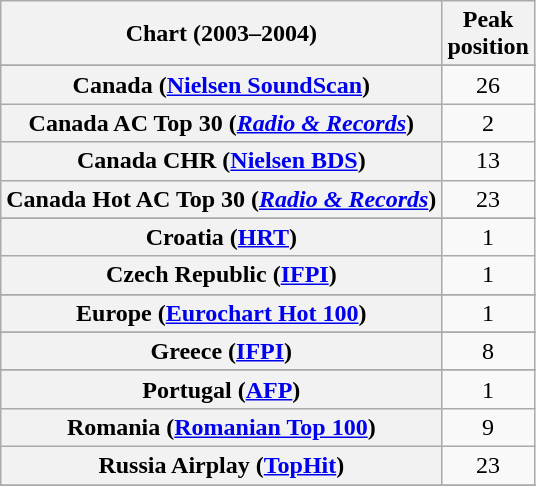<table class="wikitable sortable plainrowheaders" style="text-align:center">
<tr>
<th>Chart (2003–2004)</th>
<th>Peak<br>position</th>
</tr>
<tr>
</tr>
<tr>
</tr>
<tr>
</tr>
<tr>
</tr>
<tr>
<th scope="row">Canada (<a href='#'>Nielsen SoundScan</a>)</th>
<td>26</td>
</tr>
<tr>
<th scope="row">Canada AC Top 30 (<em><a href='#'>Radio & Records</a></em>)</th>
<td>2</td>
</tr>
<tr>
<th scope="row">Canada CHR (<a href='#'>Nielsen BDS</a>)</th>
<td>13</td>
</tr>
<tr>
<th scope="row">Canada Hot AC Top 30 (<em><a href='#'>Radio & Records</a></em>)</th>
<td>23</td>
</tr>
<tr>
</tr>
<tr>
<th scope="row">Croatia (<a href='#'>HRT</a>)</th>
<td>1</td>
</tr>
<tr>
<th scope="row">Czech Republic (<a href='#'>IFPI</a>)</th>
<td>1</td>
</tr>
<tr>
</tr>
<tr>
<th scope="row">Europe (<a href='#'>Eurochart Hot 100</a>)</th>
<td>1</td>
</tr>
<tr>
</tr>
<tr>
</tr>
<tr>
</tr>
<tr>
<th scope="row">Greece (<a href='#'>IFPI</a>)</th>
<td>8</td>
</tr>
<tr>
</tr>
<tr>
</tr>
<tr>
</tr>
<tr>
</tr>
<tr>
</tr>
<tr>
</tr>
<tr>
</tr>
<tr>
</tr>
<tr>
<th scope="row">Portugal (<a href='#'>AFP</a>)</th>
<td>1</td>
</tr>
<tr>
<th scope="row">Romania (<a href='#'>Romanian Top 100</a>)</th>
<td>9</td>
</tr>
<tr>
<th scope="row">Russia Airplay (<a href='#'>TopHit</a>)</th>
<td>23</td>
</tr>
<tr>
</tr>
<tr>
</tr>
<tr>
</tr>
<tr>
</tr>
<tr>
</tr>
<tr>
</tr>
<tr>
</tr>
<tr>
</tr>
<tr>
</tr>
<tr>
</tr>
<tr>
</tr>
</table>
